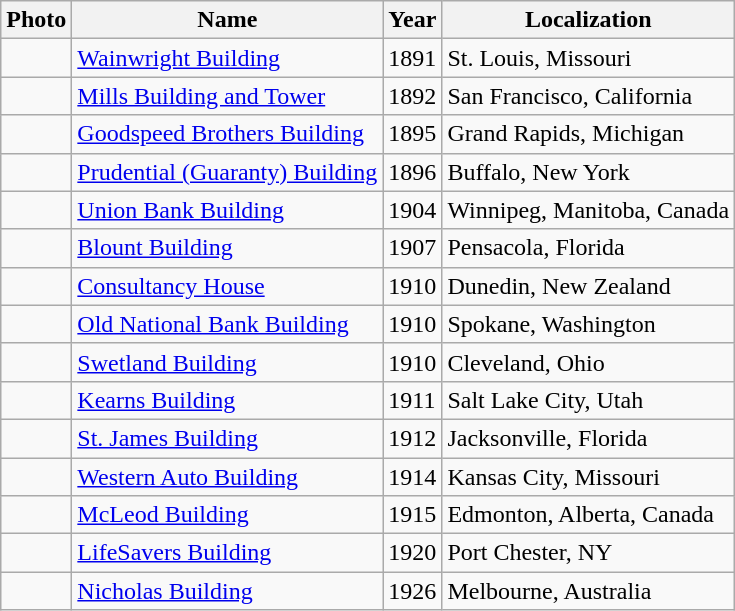<table class="wikitable">
<tr>
<th>Photo</th>
<th>Name</th>
<th>Year</th>
<th>Localization</th>
</tr>
<tr>
<td></td>
<td><a href='#'>Wainwright Building</a></td>
<td>1891</td>
<td>St. Louis, Missouri</td>
</tr>
<tr>
<td></td>
<td><a href='#'>Mills Building and Tower</a></td>
<td>1892</td>
<td>San Francisco, California</td>
</tr>
<tr>
<td></td>
<td><a href='#'>Goodspeed Brothers Building</a></td>
<td>1895</td>
<td>Grand Rapids, Michigan</td>
</tr>
<tr>
<td></td>
<td><a href='#'>Prudential (Guaranty) Building</a></td>
<td>1896</td>
<td>Buffalo, New York</td>
</tr>
<tr>
<td></td>
<td><a href='#'>Union Bank Building</a></td>
<td>1904</td>
<td>Winnipeg, Manitoba, Canada</td>
</tr>
<tr>
<td></td>
<td><a href='#'>Blount Building</a></td>
<td>1907</td>
<td>Pensacola, Florida</td>
</tr>
<tr>
<td></td>
<td><a href='#'>Consultancy House</a></td>
<td>1910</td>
<td>Dunedin, New Zealand</td>
</tr>
<tr>
<td></td>
<td><a href='#'>Old National Bank Building</a></td>
<td>1910</td>
<td>Spokane, Washington</td>
</tr>
<tr>
<td></td>
<td><a href='#'>Swetland Building</a></td>
<td>1910</td>
<td>Cleveland, Ohio</td>
</tr>
<tr>
<td></td>
<td><a href='#'>Kearns Building</a></td>
<td>1911</td>
<td>Salt Lake City, Utah</td>
</tr>
<tr>
<td></td>
<td><a href='#'>St. James Building</a></td>
<td>1912</td>
<td>Jacksonville, Florida</td>
</tr>
<tr>
<td></td>
<td><a href='#'>Western Auto Building</a></td>
<td>1914</td>
<td>Kansas City, Missouri</td>
</tr>
<tr>
<td></td>
<td><a href='#'>McLeod Building</a></td>
<td>1915</td>
<td>Edmonton, Alberta, Canada</td>
</tr>
<tr>
<td></td>
<td><a href='#'>LifeSavers Building</a></td>
<td>1920</td>
<td>Port Chester, NY</td>
</tr>
<tr>
<td></td>
<td><a href='#'>Nicholas Building</a></td>
<td>1926</td>
<td>Melbourne, Australia</td>
</tr>
</table>
